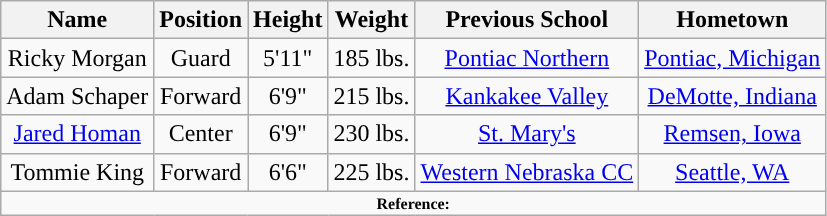<table class="wikitable" style="text-align: center">
<tr align=center>
<th>Name</th>
<th>Position</th>
<th>Height</th>
<th>Weight</th>
<th>Previous School</th>
<th>Hometown</th>
</tr>
<tr>
<td>Ricky Morgan</td>
<td>Guard</td>
<td>5'11"</td>
<td>185 lbs.</td>
<td><a href='#'>Pontiac Northern</a></td>
<td><a href='#'>Pontiac, Michigan</a></td>
</tr>
<tr>
<td>Adam Schaper</td>
<td>Forward</td>
<td>6'9"</td>
<td>215 lbs.</td>
<td><a href='#'>Kankakee Valley</a></td>
<td><a href='#'>DeMotte, Indiana</a></td>
</tr>
<tr>
<td><a href='#'>Jared Homan</a></td>
<td>Center</td>
<td>6'9"</td>
<td>230 lbs.</td>
<td><a href='#'>St. Mary's</a></td>
<td><a href='#'>Remsen, Iowa</a></td>
</tr>
<tr>
<td>Tommie King</td>
<td>Forward</td>
<td>6'6"</td>
<td>225 lbs.</td>
<td><a href='#'>Western Nebraska CC</a></td>
<td><a href='#'>Seattle, WA</a></td>
</tr>
<tr>
<td colspan="6"  style="font-size:8pt; text-align:center;"><strong>Reference:</strong></td>
</tr>
</table>
